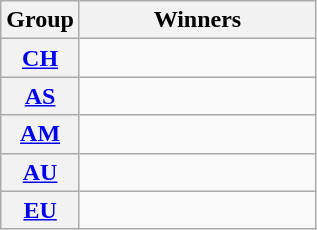<table class=wikitable>
<tr>
<th>Group</th>
<th width=150>Winners</th>
</tr>
<tr>
<th><a href='#'>CH</a></th>
<td></td>
</tr>
<tr>
<th><a href='#'>AS</a></th>
<td></td>
</tr>
<tr>
<th><a href='#'>AM</a></th>
<td></td>
</tr>
<tr>
<th><a href='#'>AU</a></th>
<td></td>
</tr>
<tr>
<th><a href='#'>EU</a></th>
<td></td>
</tr>
</table>
